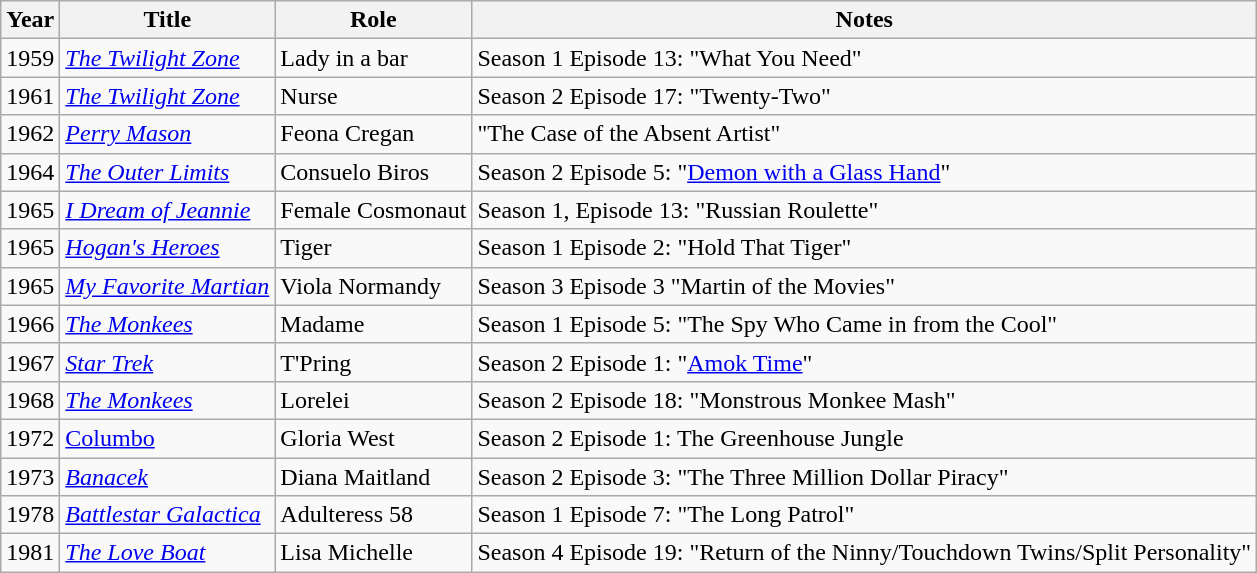<table class="wikitable">
<tr>
<th>Year</th>
<th>Title</th>
<th>Role</th>
<th>Notes</th>
</tr>
<tr>
<td>1959</td>
<td><em><a href='#'>The Twilight Zone</a></em></td>
<td>Lady in a bar</td>
<td>Season 1 Episode 13: "What You Need"</td>
</tr>
<tr>
<td>1961</td>
<td><em><a href='#'>The Twilight Zone</a></em></td>
<td>Nurse</td>
<td>Season 2 Episode 17: "Twenty-Two"</td>
</tr>
<tr>
<td>1962</td>
<td><em><a href='#'>Perry Mason</a></em></td>
<td>Feona Cregan</td>
<td>"The Case of the Absent Artist"</td>
</tr>
<tr>
<td>1964</td>
<td><em><a href='#'>The Outer Limits</a></em></td>
<td>Consuelo Biros</td>
<td>Season 2 Episode 5: "<a href='#'>Demon with a Glass Hand</a>"</td>
</tr>
<tr>
<td>1965</td>
<td><em><a href='#'>I Dream of Jeannie</a></em></td>
<td>Female Cosmonaut</td>
<td>Season 1, Episode 13: "Russian Roulette"</td>
</tr>
<tr>
<td>1965</td>
<td><em><a href='#'>Hogan's Heroes</a></em></td>
<td>Tiger</td>
<td>Season 1 Episode 2: "Hold That Tiger"</td>
</tr>
<tr>
<td>1965</td>
<td><em><a href='#'>My Favorite Martian</a></em></td>
<td>Viola Normandy</td>
<td>Season 3 Episode 3 "Martin of the Movies"</td>
</tr>
<tr>
<td>1966</td>
<td><em><a href='#'>The Monkees</a></em></td>
<td>Madame</td>
<td>Season 1 Episode 5: "The Spy Who Came in from the Cool"</td>
</tr>
<tr>
<td>1967</td>
<td><em><a href='#'>Star Trek</a></em></td>
<td>T'Pring</td>
<td>Season 2 Episode 1: "<a href='#'>Amok Time</a>"</td>
</tr>
<tr>
<td>1968</td>
<td><em><a href='#'>The Monkees</a></em></td>
<td>Lorelei</td>
<td>Season 2 Episode 18: "Monstrous Monkee Mash"</td>
</tr>
<tr>
<td>1972</td>
<td><a href='#'>Columbo</a></td>
<td>Gloria West</td>
<td>Season 2 Episode 1: The Greenhouse Jungle</td>
</tr>
<tr>
<td>1973</td>
<td><em><a href='#'>Banacek</a></em></td>
<td>Diana Maitland</td>
<td>Season 2 Episode 3: "The Three Million Dollar Piracy"</td>
</tr>
<tr>
<td>1978</td>
<td><a href='#'><em>Battlestar Galactica</em></a></td>
<td>Adulteress 58</td>
<td>Season 1 Episode 7: "The Long Patrol"</td>
</tr>
<tr>
<td>1981</td>
<td><em><a href='#'>The Love Boat</a></em></td>
<td>Lisa Michelle</td>
<td>Season 4 Episode 19: "Return of the Ninny/Touchdown Twins/Split Personality"</td>
</tr>
</table>
